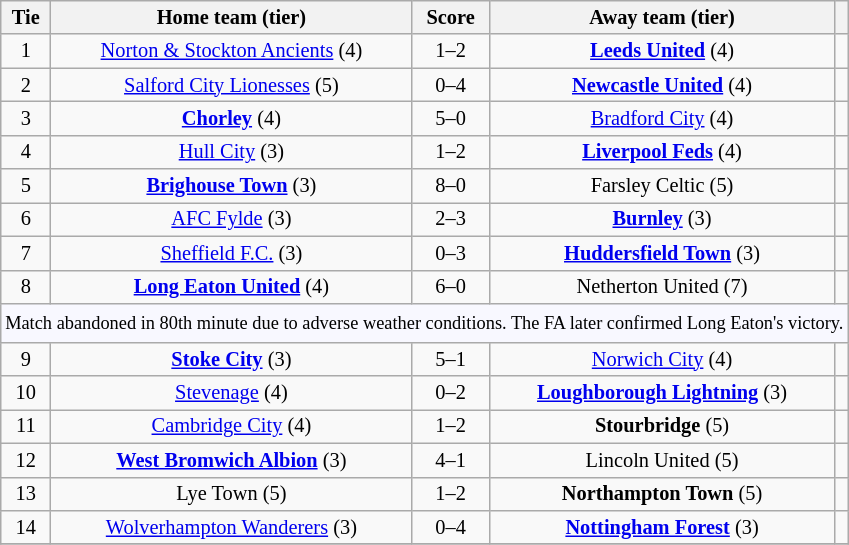<table class="wikitable" style="text-align:center; font-size:85%">
<tr>
<th>Tie</th>
<th>Home team (tier)</th>
<th>Score</th>
<th>Away team (tier)</th>
<th></th>
</tr>
<tr>
<td>1</td>
<td><a href='#'>Norton & Stockton Ancients</a> (4)</td>
<td>1–2</td>
<td><strong><a href='#'>Leeds United</a></strong> (4)</td>
<td></td>
</tr>
<tr>
<td>2</td>
<td><a href='#'>Salford City Lionesses</a> (5)</td>
<td>0–4</td>
<td><strong><a href='#'>Newcastle United</a></strong> (4)</td>
<td></td>
</tr>
<tr>
<td>3</td>
<td><strong><a href='#'>Chorley</a></strong> (4)</td>
<td>5–0</td>
<td><a href='#'>Bradford City</a> (4)</td>
<td></td>
</tr>
<tr>
<td>4</td>
<td><a href='#'>Hull City</a> (3)</td>
<td>1–2</td>
<td><strong><a href='#'>Liverpool Feds</a></strong> (4)</td>
<td></td>
</tr>
<tr>
<td>5</td>
<td><strong><a href='#'>Brighouse Town</a></strong> (3)</td>
<td>8–0</td>
<td>Farsley Celtic (5)</td>
<td></td>
</tr>
<tr>
<td>6</td>
<td><a href='#'>AFC Fylde</a> (3)</td>
<td>2–3</td>
<td><strong><a href='#'>Burnley</a></strong> (3)</td>
<td></td>
</tr>
<tr>
<td>7</td>
<td><a href='#'>Sheffield F.C.</a> (3)</td>
<td>0–3</td>
<td><strong><a href='#'>Huddersfield Town</a></strong> (3)</td>
<td></td>
</tr>
<tr>
<td>8</td>
<td><strong><a href='#'>Long Eaton United</a></strong> (4)</td>
<td>6–0</td>
<td>Netherton United (7)</td>
<td></td>
</tr>
<tr>
<td colspan="5" style="background:GhostWhite; height:20px; text-align:center; font-size:90%">Match abandoned in 80th minute due to adverse weather conditions. The FA later confirmed Long Eaton's victory.</td>
</tr>
<tr>
<td>9</td>
<td><strong><a href='#'>Stoke City</a></strong> (3)</td>
<td>5–1</td>
<td><a href='#'>Norwich City</a> (4)</td>
<td></td>
</tr>
<tr>
<td>10</td>
<td><a href='#'>Stevenage</a> (4)</td>
<td>0–2</td>
<td><strong><a href='#'>Loughborough Lightning</a></strong> (3)</td>
<td></td>
</tr>
<tr>
<td>11</td>
<td><a href='#'>Cambridge City</a> (4)</td>
<td>1–2</td>
<td><strong>Stourbridge</strong> (5)</td>
<td></td>
</tr>
<tr>
<td>12</td>
<td><strong><a href='#'>West Bromwich Albion</a></strong> (3)</td>
<td>4–1</td>
<td>Lincoln United (5)</td>
<td></td>
</tr>
<tr>
<td>13</td>
<td>Lye Town (5)</td>
<td>1–2</td>
<td><strong>Northampton Town</strong> (5)</td>
<td></td>
</tr>
<tr>
<td>14</td>
<td><a href='#'>Wolverhampton Wanderers</a> (3)</td>
<td>0–4</td>
<td><strong><a href='#'>Nottingham Forest</a></strong> (3)</td>
<td></td>
</tr>
<tr>
</tr>
</table>
